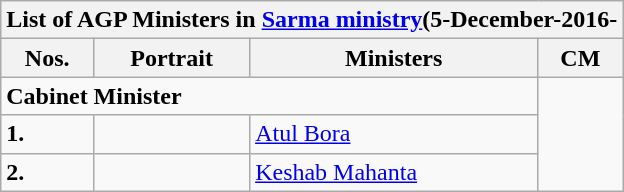<table class="wikitable">
<tr>
<th colspan="4">List of AGP Ministers in <a href='#'>Sarma ministry</a>(5-December-2016-</th>
</tr>
<tr>
<th>Nos.</th>
<th><strong>Portrait</strong></th>
<th>Ministers</th>
<th>CM</th>
</tr>
<tr>
<td colspan="3"><strong>Cabinet Minister</strong></td>
<td rowspan="3"></td>
</tr>
<tr>
<td><strong>1.</strong></td>
<td></td>
<td><a href='#'>Atul Bora</a></td>
</tr>
<tr>
<td><strong>2.</strong></td>
<td></td>
<td><a href='#'>Keshab Mahanta</a></td>
</tr>
</table>
